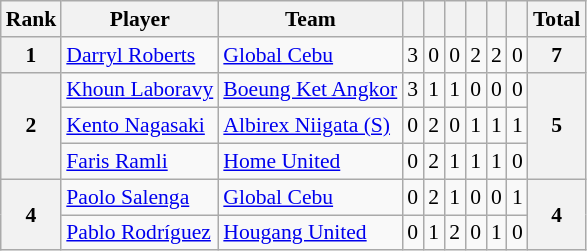<table class="wikitable" style="text-align:center; font-size:90%">
<tr>
<th>Rank</th>
<th>Player</th>
<th>Team</th>
<th></th>
<th></th>
<th></th>
<th></th>
<th></th>
<th></th>
<th>Total</th>
</tr>
<tr>
<th>1</th>
<td align=left> <a href='#'>Darryl Roberts</a></td>
<td align=left><a href='#'>Global Cebu</a></td>
<td>3</td>
<td>0</td>
<td>0</td>
<td>2</td>
<td>2</td>
<td>0</td>
<th>7</th>
</tr>
<tr>
<th rowspan=3>2</th>
<td align=left> <a href='#'>Khoun Laboravy</a></td>
<td align=left><a href='#'>Boeung Ket Angkor</a></td>
<td>3</td>
<td>1</td>
<td>1</td>
<td>0</td>
<td>0</td>
<td>0</td>
<th rowspan=3>5</th>
</tr>
<tr>
<td align=left> <a href='#'>Kento Nagasaki</a></td>
<td align=left><a href='#'>Albirex Niigata (S)</a></td>
<td>0</td>
<td>2</td>
<td>0</td>
<td>1</td>
<td>1</td>
<td>1</td>
</tr>
<tr>
<td align=left> <a href='#'>Faris Ramli</a></td>
<td align=left><a href='#'>Home United</a></td>
<td>0</td>
<td>2</td>
<td>1</td>
<td>1</td>
<td>1</td>
<td>0</td>
</tr>
<tr>
<th rowspan=2>4</th>
<td align=left> <a href='#'>Paolo Salenga</a></td>
<td align=left><a href='#'>Global Cebu</a></td>
<td>0</td>
<td>2</td>
<td>1</td>
<td>0</td>
<td>0</td>
<td>1</td>
<th rowspan=2>4</th>
</tr>
<tr>
<td align=left> <a href='#'>Pablo Rodríguez</a></td>
<td align=left><a href='#'>Hougang United</a></td>
<td>0</td>
<td>1</td>
<td>2</td>
<td>0</td>
<td>1</td>
<td>0</td>
</tr>
</table>
